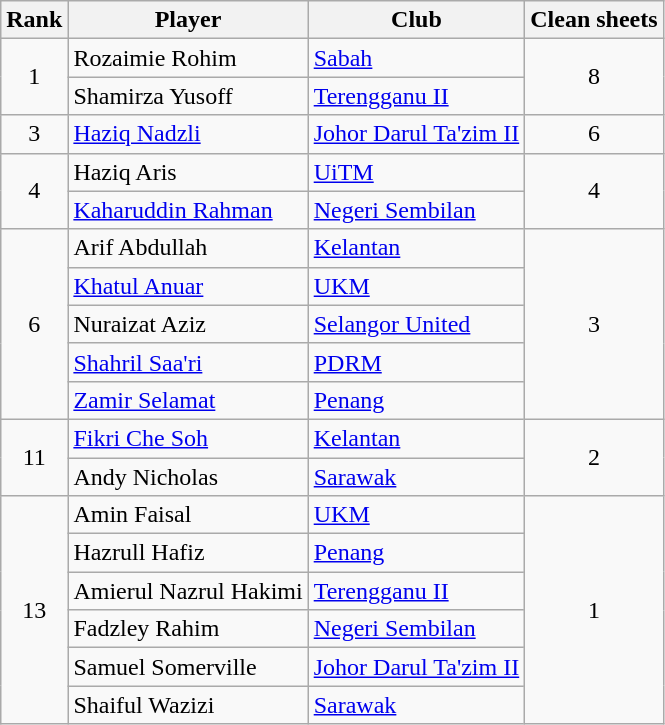<table class="wikitable" style="text-align:center">
<tr>
<th>Rank</th>
<th>Player</th>
<th>Club</th>
<th>Clean sheets <small></small></th>
</tr>
<tr>
<td rowspan=2>1</td>
<td style="text-align:left;"> Rozaimie Rohim</td>
<td style="text-align:left;"><a href='#'>Sabah</a></td>
<td rowspan=2>8</td>
</tr>
<tr>
<td style="text-align:left;"> Shamirza Yusoff</td>
<td style="text-align:left;"><a href='#'>Terengganu II</a></td>
</tr>
<tr>
<td rowspan=1>3</td>
<td style="text-align:left;"> <a href='#'>Haziq Nadzli</a></td>
<td style="text-align:left;"><a href='#'>Johor Darul Ta'zim II</a></td>
<td rowspan=1>6</td>
</tr>
<tr>
<td rowspan=2>4</td>
<td style="text-align:left;"> Haziq Aris</td>
<td style="text-align:left;"><a href='#'>UiTM</a></td>
<td rowspan=2>4</td>
</tr>
<tr>
<td style="text-align:left;"> <a href='#'>Kaharuddin Rahman</a></td>
<td style="text-align:left;"><a href='#'>Negeri Sembilan</a></td>
</tr>
<tr>
<td rowspan=5>6</td>
<td style="text-align:left;"> Arif Abdullah</td>
<td style="text-align:left;"><a href='#'>Kelantan</a></td>
<td rowspan=5>3</td>
</tr>
<tr>
<td style="text-align:left;"> <a href='#'>Khatul Anuar</a></td>
<td style="text-align:left;"><a href='#'>UKM</a></td>
</tr>
<tr>
<td style="text-align:left;"> Nuraizat Aziz</td>
<td style="text-align:left;"><a href='#'>Selangor United</a></td>
</tr>
<tr>
<td style="text-align:left;"> <a href='#'>Shahril Saa'ri</a></td>
<td style="text-align:left;"><a href='#'>PDRM</a></td>
</tr>
<tr>
<td style="text-align:left;"> <a href='#'>Zamir Selamat</a></td>
<td style="text-align:left;"><a href='#'>Penang</a></td>
</tr>
<tr>
<td rowspan=2>11</td>
<td style="text-align:left;"> <a href='#'>Fikri Che Soh</a></td>
<td style="text-align:left;"><a href='#'>Kelantan</a></td>
<td rowspan=2>2</td>
</tr>
<tr>
<td style="text-align:left;"> Andy Nicholas</td>
<td style="text-align:left;"><a href='#'>Sarawak</a></td>
</tr>
<tr>
<td rowspan=6>13</td>
<td style="text-align:left;"> Amin Faisal</td>
<td style="text-align:left;"><a href='#'>UKM</a></td>
<td rowspan=6>1</td>
</tr>
<tr>
<td style="text-align:left;"> Hazrull Hafiz</td>
<td style="text-align:left;"><a href='#'>Penang</a></td>
</tr>
<tr>
<td style="text-align:left;"> Amierul Nazrul Hakimi</td>
<td style="text-align:left;"><a href='#'>Terengganu II</a></td>
</tr>
<tr>
<td style="text-align:left;"> Fadzley Rahim</td>
<td style="text-align:left;"><a href='#'>Negeri Sembilan</a></td>
</tr>
<tr>
<td style="text-align:left;"> Samuel Somerville</td>
<td style="text-align:left;"><a href='#'>Johor Darul Ta'zim II</a></td>
</tr>
<tr>
<td style="text-align:left;"> Shaiful Wazizi</td>
<td style="text-align:left;"><a href='#'>Sarawak</a></td>
</tr>
</table>
